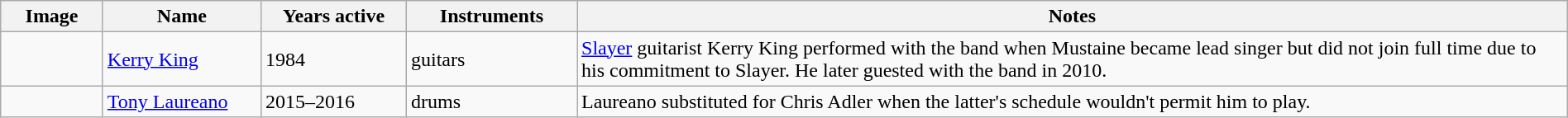<table class="wikitable sortable" width=100%>
<tr>
<th class=unsortable width="75">Image</th>
<th width="120">Name</th>
<th width="110">Years active</th>
<th width="130">Instruments</th>
<th class=unsortable>Notes</th>
</tr>
<tr>
<td></td>
<td><a href='#'>Kerry King</a></td>
<td>1984 </td>
<td rowspan="1">guitars</td>
<td><a href='#'>Slayer</a> guitarist Kerry King performed with the band when Mustaine became lead singer but did not join full time due to his commitment to Slayer. He later guested with the band in 2010.</td>
</tr>
<tr>
<td></td>
<td><a href='#'>Tony Laureano</a></td>
<td>2015–2016</td>
<td>drums</td>
<td>Laureano substituted for Chris Adler when the latter's schedule wouldn't permit him to play.</td>
</tr>
</table>
